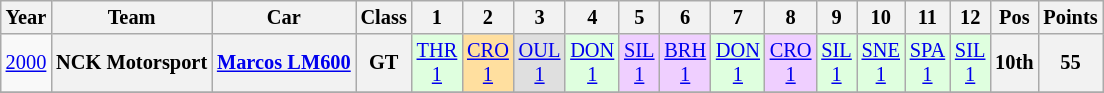<table class="wikitable" style="text-align:center; font-size:85%">
<tr>
<th>Year</th>
<th>Team</th>
<th>Car</th>
<th>Class</th>
<th>1</th>
<th>2</th>
<th>3</th>
<th>4</th>
<th>5</th>
<th>6</th>
<th>7</th>
<th>8</th>
<th>9</th>
<th>10</th>
<th>11</th>
<th>12</th>
<th>Pos</th>
<th>Points</th>
</tr>
<tr>
<td><a href='#'>2000</a></td>
<th nowrap>NCK Motorsport</th>
<th nowrap><a href='#'>Marcos LM600</a></th>
<th>GT</th>
<td style="background:#DFFFDF;"><a href='#'>THR<br>1</a><br></td>
<td style="background:#FFDF9F;"><a href='#'>CRO<br>1</a><br></td>
<td style="background:#DFDFDF;"><a href='#'>OUL<br>1</a><br></td>
<td style="background:#DFFFDF;"><a href='#'>DON<br>1</a><br></td>
<td style="background:#EFCFFF;"><a href='#'>SIL<br>1</a><br></td>
<td style="background:#EFCFFF;"><a href='#'>BRH<br>1</a><br></td>
<td style="background:#DFFFDF;"><a href='#'>DON<br>1</a><br></td>
<td style="background:#EFCFFF;"><a href='#'>CRO<br>1</a><br></td>
<td style="background:#DFFFDF;"><a href='#'>SIL<br>1</a><br></td>
<td style="background:#DFFFDF;"><a href='#'>SNE<br>1</a><br></td>
<td style="background:#DFFFDF;"><a href='#'>SPA<br>1</a><br></td>
<td style="background:#DFFFDF;"><a href='#'>SIL<br>1</a><br></td>
<th>10th</th>
<th>55</th>
</tr>
<tr>
</tr>
</table>
